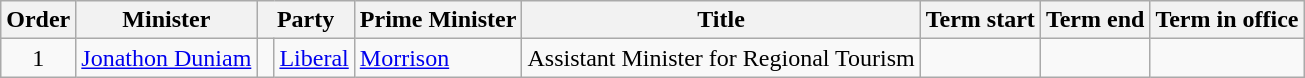<table class="wikitable">
<tr>
<th>Order</th>
<th>Minister</th>
<th colspan=2>Party</th>
<th>Prime Minister</th>
<th>Title</th>
<th>Term start</th>
<th>Term end</th>
<th>Term in office</th>
</tr>
<tr>
<td align=center>1</td>
<td><a href='#'>Jonathon Duniam</a></td>
<td> </td>
<td><a href='#'>Liberal</a></td>
<td><a href='#'>Morrison</a></td>
<td>Assistant Minister for Regional Tourism</td>
<td align=center></td>
<td align=center></td>
<td align=right></td>
</tr>
</table>
